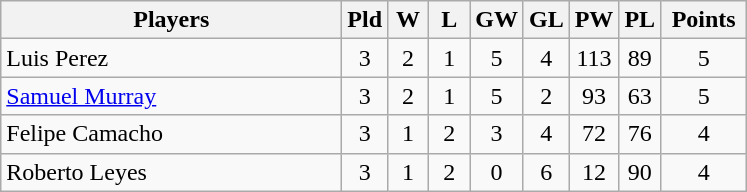<table class=wikitable style="text-align:center">
<tr>
<th width=220>Players</th>
<th width=20>Pld</th>
<th width=20>W</th>
<th width=20>L</th>
<th width=20>GW</th>
<th width=20>GL</th>
<th width=20>PW</th>
<th width=20>PL</th>
<th width=50>Points</th>
</tr>
<tr>
<td align=left> Luis Perez</td>
<td>3</td>
<td>2</td>
<td>1</td>
<td>5</td>
<td>4</td>
<td>113</td>
<td>89</td>
<td>5</td>
</tr>
<tr>
<td align=left> <a href='#'>Samuel Murray</a></td>
<td>3</td>
<td>2</td>
<td>1</td>
<td>5</td>
<td>2</td>
<td>93</td>
<td>63</td>
<td>5</td>
</tr>
<tr>
<td align=left> Felipe Camacho</td>
<td>3</td>
<td>1</td>
<td>2</td>
<td>3</td>
<td>4</td>
<td>72</td>
<td>76</td>
<td>4</td>
</tr>
<tr>
<td align=left> Roberto Leyes</td>
<td>3</td>
<td>1</td>
<td>2</td>
<td>0</td>
<td>6</td>
<td>12</td>
<td>90</td>
<td>4</td>
</tr>
</table>
